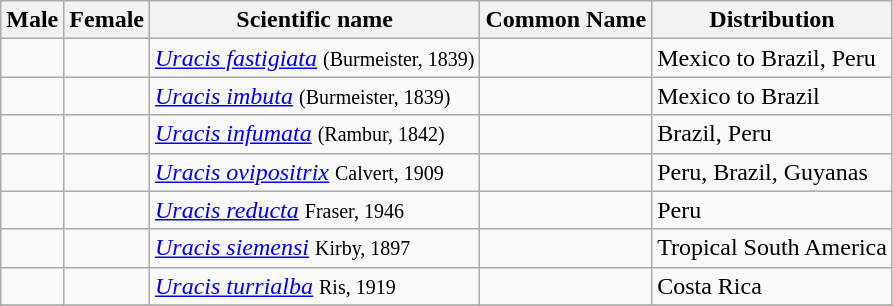<table class="wikitable">
<tr>
<th>Male</th>
<th>Female</th>
<th>Scientific name</th>
<th>Common Name</th>
<th>Distribution</th>
</tr>
<tr>
<td></td>
<td></td>
<td><em><a href='#'>Uracis fastigiata</a></em>  <small>(Burmeister, 1839)</small></td>
<td></td>
<td>Mexico to Brazil, Peru</td>
</tr>
<tr>
<td></td>
<td></td>
<td><em><a href='#'>Uracis imbuta</a></em>  <small>(Burmeister, 1839)</small></td>
<td></td>
<td>Mexico to Brazil</td>
</tr>
<tr>
<td></td>
<td></td>
<td><em><a href='#'>Uracis infumata</a></em>  <small>(Rambur, 1842)</small></td>
<td></td>
<td>Brazil, Peru</td>
</tr>
<tr>
<td></td>
<td></td>
<td><em><a href='#'>Uracis ovipositrix</a></em>  <small>Calvert, 1909</small></td>
<td></td>
<td>Peru, Brazil, Guyanas</td>
</tr>
<tr>
<td></td>
<td></td>
<td><em><a href='#'>Uracis reducta</a></em>  <small>Fraser, 1946</small></td>
<td></td>
<td>Peru</td>
</tr>
<tr>
<td></td>
<td></td>
<td><em><a href='#'>Uracis siemensi</a></em>  <small>Kirby, 1897</small></td>
<td></td>
<td>Tropical South America</td>
</tr>
<tr>
<td></td>
<td></td>
<td><em><a href='#'>Uracis turrialba</a></em>  <small>Ris, 1919</small></td>
<td></td>
<td>Costa Rica</td>
</tr>
<tr>
</tr>
</table>
